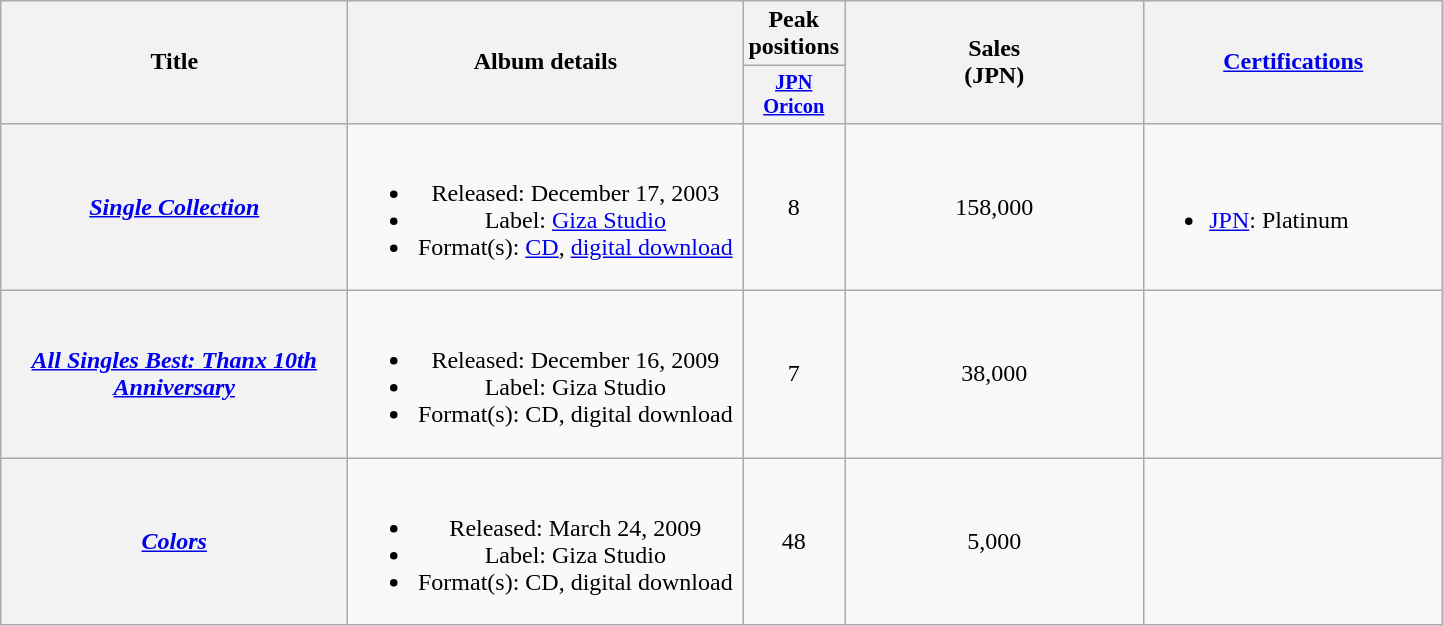<table class="wikitable plainrowheaders" style="text-align:center;">
<tr>
<th style="width:14em;" rowspan="2">Title</th>
<th style="width:16em;" rowspan="2">Album details</th>
<th colspan="1">Peak positions</th>
<th style="width:12em;" rowspan="2">Sales<br>(JPN)</th>
<th style="width:12em;" rowspan="2"><a href='#'>Certifications</a></th>
</tr>
<tr>
<th style="width:3em;font-size:85%"><a href='#'>JPN<br>Oricon</a><br></th>
</tr>
<tr>
<th scope="row"><em><a href='#'>Single Collection</a></em></th>
<td><br><ul><li>Released: December 17, 2003</li><li>Label: <a href='#'>Giza Studio</a></li><li>Format(s): <a href='#'>CD</a>, <a href='#'>digital download</a></li></ul></td>
<td>8</td>
<td>158,000</td>
<td align="left"><br><ul><li><a href='#'>JPN</a>: Platinum</li></ul></td>
</tr>
<tr>
<th scope="row"><em><a href='#'>All Singles Best: Thanx 10th Anniversary</a></em></th>
<td><br><ul><li>Released: December 16, 2009</li><li>Label: Giza Studio</li><li>Format(s): CD, digital download</li></ul></td>
<td>7</td>
<td>38,000</td>
<td align="left"></td>
</tr>
<tr>
<th scope="row"><em><a href='#'>Colors</a></em></th>
<td><br><ul><li>Released: March 24, 2009</li><li>Label: Giza Studio</li><li>Format(s): CD, digital download</li></ul></td>
<td>48</td>
<td>5,000</td>
<td align="left"></td>
</tr>
</table>
